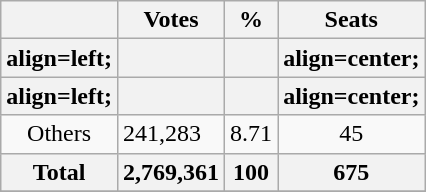<table class="wikitable sortable">
<tr>
<th></th>
<th>Votes</th>
<th>%</th>
<th>Seats</th>
</tr>
<tr>
<th>align=left; </th>
<th></th>
<th></th>
<th>align=center; </th>
</tr>
<tr>
<th>align=left; </th>
<th></th>
<th></th>
<th>align=center; </th>
</tr>
<tr>
<td align="center">Others</td>
<td>241,283</td>
<td>8.71</td>
<td align="center">45</td>
</tr>
<tr>
<th>Total</th>
<th>2,769,361</th>
<th>100</th>
<th align=center>675</th>
</tr>
<tr>
</tr>
</table>
